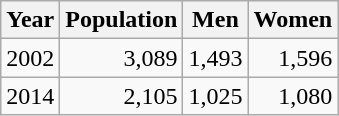<table class="wikitable" style="text-align:right">
<tr>
<th>Year</th>
<th>Population</th>
<th>Men</th>
<th>Women</th>
</tr>
<tr>
<td>2002</td>
<td>3,089</td>
<td>1,493</td>
<td>1,596</td>
</tr>
<tr>
<td>2014</td>
<td>2,105</td>
<td>1,025</td>
<td>1,080</td>
</tr>
</table>
